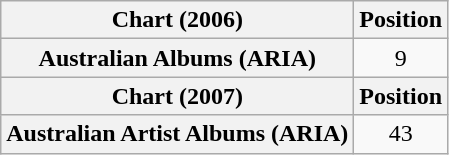<table class="wikitable sortable plainrowheaders">
<tr>
<th scope="col">Chart (2006)</th>
<th scope="col">Position</th>
</tr>
<tr>
<th scope="row">Australian Albums (ARIA)</th>
<td style="text-align:center;">9</td>
</tr>
<tr>
<th scope="col">Chart (2007)</th>
<th scope="col">Position</th>
</tr>
<tr>
<th scope="row">Australian Artist Albums (ARIA)</th>
<td style="text-align:center;">43</td>
</tr>
</table>
